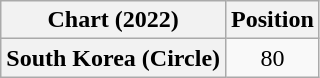<table class="wikitable plainrowheaders" style="text-align:center">
<tr>
<th>Chart (2022)</th>
<th>Position</th>
</tr>
<tr>
<th scope="row">South Korea (Circle)</th>
<td>80</td>
</tr>
</table>
